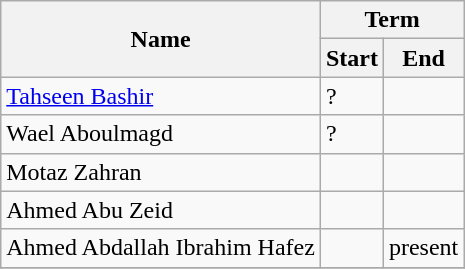<table class="wikitable" border="1">
<tr>
<th rowspan=2>Name</th>
<th colspan=2>Term</th>
</tr>
<tr>
<th>Start</th>
<th>End</th>
</tr>
<tr>
<td><a href='#'>Tahseen Bashir</a></td>
<td>?</td>
<td></td>
</tr>
<tr>
<td>Wael Aboulmagd</td>
<td>?</td>
<td></td>
</tr>
<tr>
<td>Motaz Zahran</td>
<td></td>
<td></td>
</tr>
<tr>
<td>Ahmed Abu Zeid</td>
<td></td>
<td></td>
</tr>
<tr>
<td>Ahmed Abdallah Ibrahim Hafez</td>
<td></td>
<td>present</td>
</tr>
<tr>
</tr>
</table>
